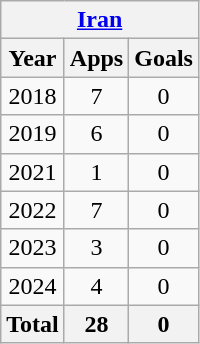<table class="wikitable" style="text-align:center">
<tr>
<th colspan=6><a href='#'>Iran</a></th>
</tr>
<tr>
<th>Year</th>
<th>Apps</th>
<th>Goals</th>
</tr>
<tr>
<td>2018</td>
<td>7</td>
<td>0</td>
</tr>
<tr>
<td>2019</td>
<td>6</td>
<td>0</td>
</tr>
<tr>
<td>2021</td>
<td>1</td>
<td>0</td>
</tr>
<tr>
<td>2022</td>
<td>7</td>
<td>0</td>
</tr>
<tr>
<td>2023</td>
<td>3</td>
<td>0</td>
</tr>
<tr>
<td>2024</td>
<td>4</td>
<td>0</td>
</tr>
<tr>
<th>Total</th>
<th>28</th>
<th>0</th>
</tr>
</table>
